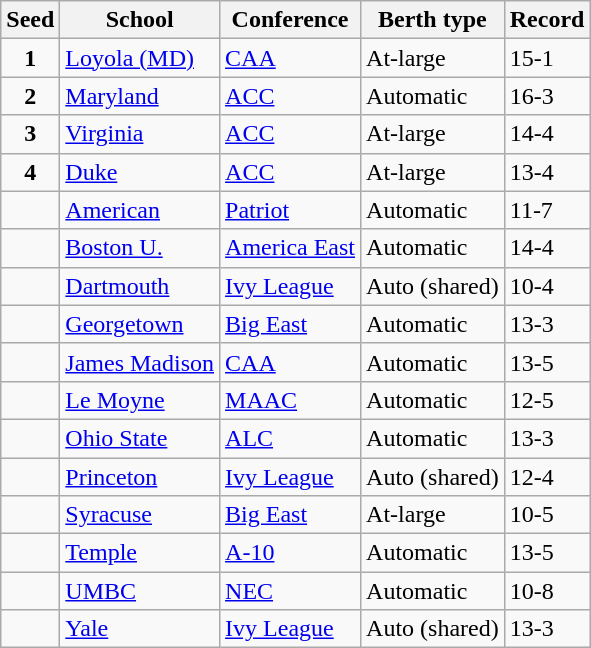<table class="wikitable sortable">
<tr>
<th>Seed</th>
<th>School</th>
<th>Conference</th>
<th>Berth type</th>
<th>Record</th>
</tr>
<tr>
<td align=center><strong>1</strong></td>
<td><a href='#'>Loyola (MD)</a></td>
<td><a href='#'>CAA</a></td>
<td>At-large</td>
<td>15-1</td>
</tr>
<tr>
<td align=center><strong>2</strong></td>
<td><a href='#'>Maryland</a></td>
<td><a href='#'>ACC</a></td>
<td>Automatic</td>
<td>16-3</td>
</tr>
<tr>
<td align=center><strong>3</strong></td>
<td><a href='#'>Virginia</a></td>
<td><a href='#'>ACC</a></td>
<td>At-large</td>
<td>14-4</td>
</tr>
<tr>
<td align=center><strong>4</strong></td>
<td><a href='#'>Duke</a></td>
<td><a href='#'>ACC</a></td>
<td>At-large</td>
<td>13-4</td>
</tr>
<tr>
<td></td>
<td><a href='#'>American</a></td>
<td><a href='#'>Patriot</a></td>
<td>Automatic</td>
<td>11-7</td>
</tr>
<tr>
<td></td>
<td><a href='#'>Boston U.</a></td>
<td><a href='#'>America East</a></td>
<td>Automatic</td>
<td>14-4</td>
</tr>
<tr>
<td></td>
<td><a href='#'>Dartmouth</a></td>
<td><a href='#'>Ivy League</a></td>
<td>Auto (shared)</td>
<td>10-4</td>
</tr>
<tr>
<td></td>
<td><a href='#'>Georgetown</a></td>
<td><a href='#'>Big East</a></td>
<td>Automatic</td>
<td>13-3</td>
</tr>
<tr>
<td></td>
<td><a href='#'>James Madison</a></td>
<td><a href='#'>CAA</a></td>
<td>Automatic</td>
<td>13-5</td>
</tr>
<tr>
<td></td>
<td><a href='#'>Le Moyne</a></td>
<td><a href='#'>MAAC</a></td>
<td>Automatic</td>
<td>12-5</td>
</tr>
<tr>
<td></td>
<td><a href='#'>Ohio State</a></td>
<td><a href='#'>ALC</a></td>
<td>Automatic</td>
<td>13-3</td>
</tr>
<tr>
<td></td>
<td><a href='#'>Princeton</a></td>
<td><a href='#'>Ivy League</a></td>
<td>Auto (shared)</td>
<td>12-4</td>
</tr>
<tr>
<td></td>
<td><a href='#'>Syracuse</a></td>
<td><a href='#'>Big East</a></td>
<td>At-large</td>
<td>10-5</td>
</tr>
<tr>
<td></td>
<td><a href='#'>Temple</a></td>
<td><a href='#'>A-10</a></td>
<td>Automatic</td>
<td>13-5</td>
</tr>
<tr>
<td></td>
<td><a href='#'>UMBC</a></td>
<td><a href='#'>NEC</a></td>
<td>Automatic</td>
<td>10-8</td>
</tr>
<tr>
<td></td>
<td><a href='#'>Yale</a></td>
<td><a href='#'>Ivy League</a></td>
<td>Auto (shared)</td>
<td>13-3</td>
</tr>
</table>
